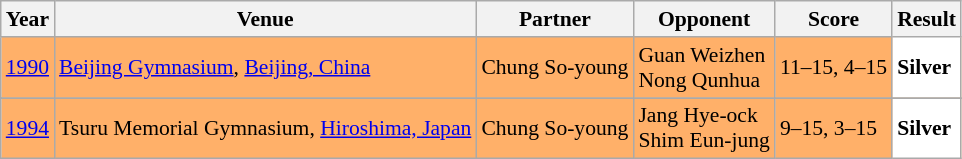<table class="sortable wikitable" style="font-size: 90%;">
<tr>
<th>Year</th>
<th>Venue</th>
<th>Partner</th>
<th>Opponent</th>
<th>Score</th>
<th>Result</th>
</tr>
<tr style="background:#FFB069">
<td align="center"><a href='#'>1990</a></td>
<td align="left"><a href='#'>Beijing Gymnasium</a>, <a href='#'>Beijing, China</a></td>
<td align="left"> Chung So-young</td>
<td align="left"> Guan Weizhen <br>  Nong Qunhua</td>
<td align="left">11–15, 4–15</td>
<td style="text-align:left; background:white"> <strong>Silver</strong></td>
</tr>
<tr>
</tr>
<tr style="background:#FFB069">
<td align="center"><a href='#'>1994</a></td>
<td align="left">Tsuru Memorial Gymnasium, <a href='#'>Hiroshima, Japan</a></td>
<td align="left"> Chung So-young</td>
<td align="left"> Jang Hye-ock <br>  Shim Eun-jung</td>
<td align="left">9–15, 3–15</td>
<td style="text-align:left; background: white"> <strong>Silver</strong></td>
</tr>
</table>
